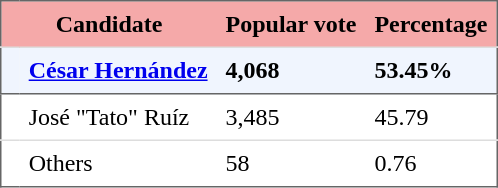<table style="border: 1px solid #666666; border-collapse: collapse" align="center" cellpadding="6">
<tr style="background-color: #F5A9A9">
<th colspan="2">Candidate</th>
<th>Popular vote</th>
<th>Percentage</th>
</tr>
<tr style="background-color: #F0F5FE">
<td style="border-top: 1px solid #DDDDDD"></td>
<td style="border-top: 1px solid #DDDDDD"><strong><a href='#'>César Hernández</a></strong></td>
<td style="border-top: 1px solid #DDDDDD"><strong>4,068</strong></td>
<td style="border-top: 1px solid #DDDDDD"><strong>53.45%</strong></td>
</tr>
<tr>
<td style="border-top: 1px solid #666666"></td>
<td style="border-top: 1px solid #666666">José "Tato" Ruíz</td>
<td style="border-top: 1px solid #666666">3,485</td>
<td style="border-top: 1px solid #666666">45.79</td>
</tr>
<tr>
<td style="border-top: 1px solid #DDDDDD"></td>
<td style="border-top: 1px solid #DDDDDD">Others</td>
<td style="border-top: 1px solid #DDDDDD">58</td>
<td style="border-top: 1px solid #DDDDDD">0.76</td>
</tr>
</table>
